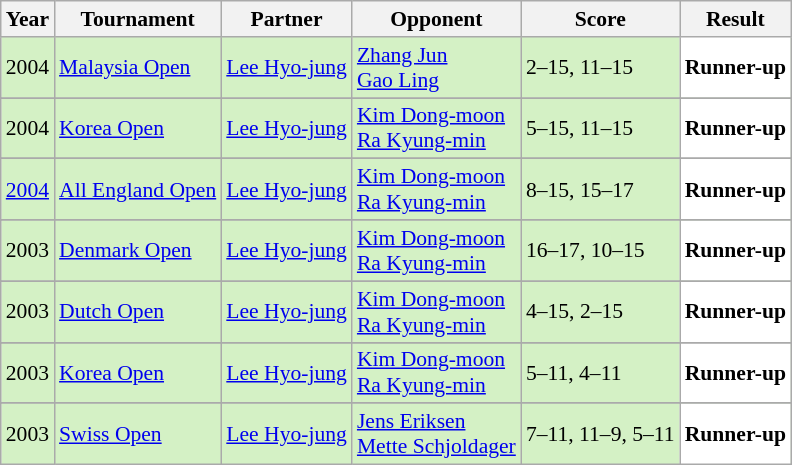<table class="sortable wikitable" style="font-size: 90%;">
<tr>
<th>Year</th>
<th>Tournament</th>
<th>Partner</th>
<th>Opponent</th>
<th>Score</th>
<th>Result</th>
</tr>
<tr style="background:#D4F1C5">
<td align="center">2004</td>
<td align="left"><a href='#'>Malaysia Open</a></td>
<td align="left"> <a href='#'>Lee Hyo-jung</a></td>
<td align="left"> <a href='#'>Zhang Jun</a> <br>  <a href='#'>Gao Ling</a></td>
<td align="left">2–15, 11–15</td>
<td style="text-align:left; background:white"> <strong>Runner-up</strong></td>
</tr>
<tr>
</tr>
<tr style="background:#D4F1C5">
<td align="center">2004</td>
<td align="left"><a href='#'>Korea Open</a></td>
<td align="left"> <a href='#'>Lee Hyo-jung</a></td>
<td align="left"> <a href='#'>Kim Dong-moon</a> <br>  <a href='#'>Ra Kyung-min</a></td>
<td align="left">5–15, 11–15</td>
<td style="text-align:left; background:white"> <strong>Runner-up</strong></td>
</tr>
<tr>
</tr>
<tr style="background:#D4F1C5">
<td align="center"><a href='#'>2004</a></td>
<td align="left"><a href='#'>All England Open</a></td>
<td align="left"> <a href='#'>Lee Hyo-jung</a></td>
<td align="left"> <a href='#'>Kim Dong-moon</a> <br>  <a href='#'>Ra Kyung-min</a></td>
<td align="left">8–15, 15–17</td>
<td style="text-align:left; background:white"> <strong>Runner-up</strong></td>
</tr>
<tr>
</tr>
<tr style="background:#D4F1C5">
<td align="center">2003</td>
<td align="left"><a href='#'>Denmark Open</a></td>
<td align="left"> <a href='#'>Lee Hyo-jung</a></td>
<td align="left"> <a href='#'>Kim Dong-moon</a> <br>  <a href='#'>Ra Kyung-min</a></td>
<td align="left">16–17, 10–15</td>
<td style="text-align:left; background:white"> <strong>Runner-up</strong></td>
</tr>
<tr>
</tr>
<tr style="background:#D4F1C5">
<td align="center">2003</td>
<td align="left"><a href='#'>Dutch Open</a></td>
<td align="left"> <a href='#'>Lee Hyo-jung</a></td>
<td align="left"> <a href='#'>Kim Dong-moon</a> <br>  <a href='#'>Ra Kyung-min</a></td>
<td align="left">4–15, 2–15</td>
<td style="text-align:left; background:white"> <strong>Runner-up</strong></td>
</tr>
<tr>
</tr>
<tr style="background:#D4F1C5">
<td align="center">2003</td>
<td align="left"><a href='#'>Korea Open</a></td>
<td align="left"> <a href='#'>Lee Hyo-jung</a></td>
<td align="left"> <a href='#'>Kim Dong-moon</a> <br>  <a href='#'>Ra Kyung-min</a></td>
<td align="left">5–11, 4–11</td>
<td style="text-align:left; background:white"> <strong>Runner-up</strong></td>
</tr>
<tr>
</tr>
<tr style="background:#D4F1C5">
<td align="center">2003</td>
<td align="left"><a href='#'>Swiss Open</a></td>
<td align="left"> <a href='#'>Lee Hyo-jung</a></td>
<td align="left"> <a href='#'>Jens Eriksen</a> <br>  <a href='#'>Mette Schjoldager</a></td>
<td align="left">7–11, 11–9, 5–11</td>
<td style="text-align:left; background:white"> <strong>Runner-up</strong></td>
</tr>
</table>
